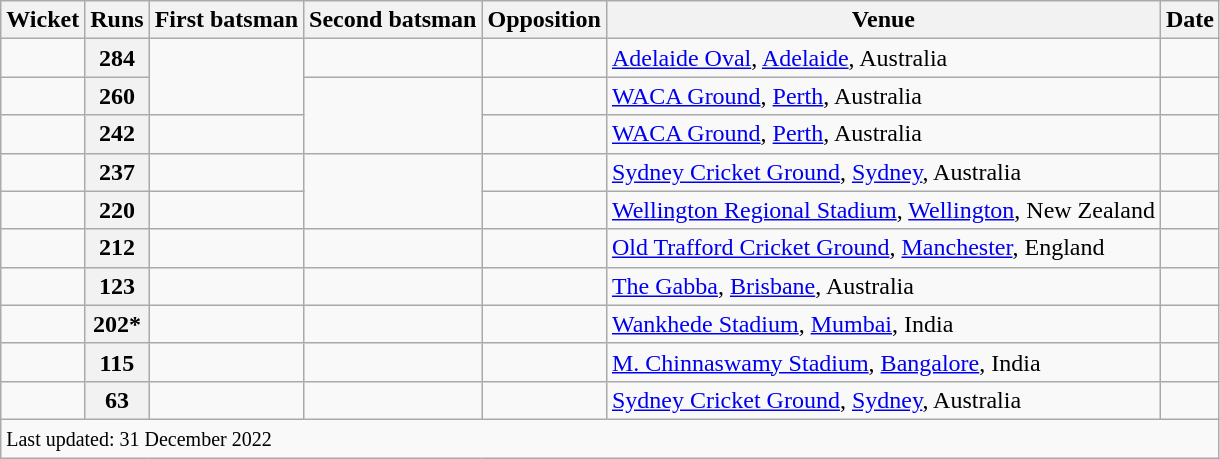<table class="wikitable plainrowheaders sortable">
<tr>
<th scope=col>Wicket</th>
<th scope=col>Runs</th>
<th scope=col>First batsman</th>
<th scope=col>Second batsman</th>
<th scope=col>Opposition</th>
<th scope=col>Venue</th>
<th scope=col>Date</th>
</tr>
<tr>
<td align=center></td>
<th scope=row style=text-align:center;>284</th>
<td rowspan=2></td>
<td></td>
<td></td>
<td><a href='#'>Adelaide Oval</a>, <a href='#'>Adelaide</a>, Australia</td>
<td><a href='#'></a></td>
</tr>
<tr>
<td align=center></td>
<th scope=row style=text-align:center;>260</th>
<td rowspan=2></td>
<td></td>
<td><a href='#'>WACA Ground</a>, <a href='#'>Perth</a>, Australia</td>
<td><a href='#'></a></td>
</tr>
<tr>
<td align=center></td>
<th scope=row style=text-align:center;>242</th>
<td></td>
<td></td>
<td><a href='#'>WACA Ground</a>, <a href='#'>Perth</a>, Australia</td>
<td><a href='#'></a></td>
</tr>
<tr>
<td align=center></td>
<th scope=row style=text-align:center;>237</th>
<td></td>
<td rowspan=2></td>
<td></td>
<td><a href='#'>Sydney Cricket Ground</a>, <a href='#'>Sydney</a>, Australia</td>
<td><a href='#'></a></td>
</tr>
<tr>
<td align=center></td>
<th scope=row style=text-align:center;>220</th>
<td></td>
<td></td>
<td><a href='#'>Wellington Regional Stadium</a>, <a href='#'>Wellington</a>, New Zealand</td>
<td><a href='#'></a></td>
</tr>
<tr>
<td align=center></td>
<th scope=row style=text-align:center;>212</th>
<td></td>
<td></td>
<td></td>
<td><a href='#'>Old Trafford Cricket Ground</a>, <a href='#'>Manchester</a>, England</td>
<td><a href='#'></a></td>
</tr>
<tr>
<td align=center></td>
<th scope=row style=text-align:center;>123</th>
<td></td>
<td></td>
<td></td>
<td><a href='#'>The Gabba</a>, <a href='#'>Brisbane</a>, Australia</td>
<td><a href='#'></a></td>
</tr>
<tr>
<td align=center></td>
<th scope=row style=text-align:center;>202*</th>
<td></td>
<td></td>
<td></td>
<td><a href='#'>Wankhede Stadium</a>, <a href='#'>Mumbai</a>, India</td>
<td><a href='#'></a></td>
</tr>
<tr>
<td align=center></td>
<th scope=row style=text-align:center;>115</th>
<td></td>
<td></td>
<td></td>
<td><a href='#'>M. Chinnaswamy Stadium</a>, <a href='#'>Bangalore</a>, India</td>
<td><a href='#'></a></td>
</tr>
<tr>
<td align=center></td>
<th scope=row style=text-align:center;>63</th>
<td></td>
<td></td>
<td></td>
<td><a href='#'>Sydney Cricket Ground</a>, <a href='#'>Sydney</a>, Australia</td>
<td><a href='#'></a></td>
</tr>
<tr class=sortbottom>
<td colspan=7><small>Last updated: 31 December 2022</small></td>
</tr>
</table>
